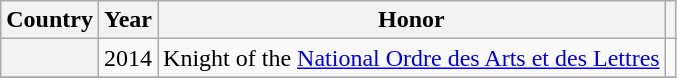<table class="wikitable sortable plainrowheaders">
<tr>
<th scope="col">Country</th>
<th scope="col">Year</th>
<th scope="col">Honor</th>
<th scope="col" class="unsortable"></th>
</tr>
<tr>
<th scope="row" rowspan="1"></th>
<td style="text-align:center;">2014</td>
<td> Knight of the <a href='#'>National Ordre des Arts et des Lettres</a></td>
<td style="text-align:center;"></td>
</tr>
<tr>
</tr>
</table>
